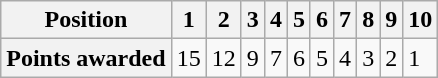<table class="wikitable floatleft">
<tr>
<th scope="row">Position</th>
<th scope="col">1</th>
<th scope="col">2</th>
<th scope="col">3</th>
<th scope="col">4</th>
<th scope="col">5</th>
<th scope="col">6</th>
<th scope="col">7</th>
<th scope="col">8</th>
<th scope="col">9</th>
<th scope="col">10</th>
</tr>
<tr>
<th scope="row">Points awarded</th>
<td>15</td>
<td>12</td>
<td>9</td>
<td>7</td>
<td>6</td>
<td>5</td>
<td>4</td>
<td>3</td>
<td>2</td>
<td>1</td>
</tr>
</table>
